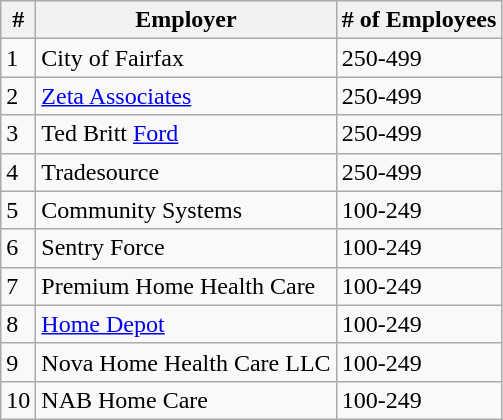<table class="wikitable">
<tr>
<th>#</th>
<th>Employer</th>
<th># of Employees</th>
</tr>
<tr>
<td>1</td>
<td>City of Fairfax</td>
<td>250-499</td>
</tr>
<tr>
<td>2</td>
<td><a href='#'>Zeta Associates</a></td>
<td>250-499</td>
</tr>
<tr>
<td>3</td>
<td>Ted Britt <a href='#'>Ford</a></td>
<td>250-499</td>
</tr>
<tr>
<td>4</td>
<td>Tradesource</td>
<td>250-499</td>
</tr>
<tr>
<td>5</td>
<td>Community Systems</td>
<td>100-249</td>
</tr>
<tr>
<td>6</td>
<td>Sentry Force</td>
<td>100-249</td>
</tr>
<tr>
<td>7</td>
<td>Premium Home Health Care</td>
<td>100-249</td>
</tr>
<tr>
<td>8</td>
<td><a href='#'>Home Depot</a></td>
<td>100-249</td>
</tr>
<tr>
<td>9</td>
<td>Nova Home Health Care LLC</td>
<td>100-249</td>
</tr>
<tr>
<td>10</td>
<td>NAB Home Care</td>
<td>100-249</td>
</tr>
</table>
